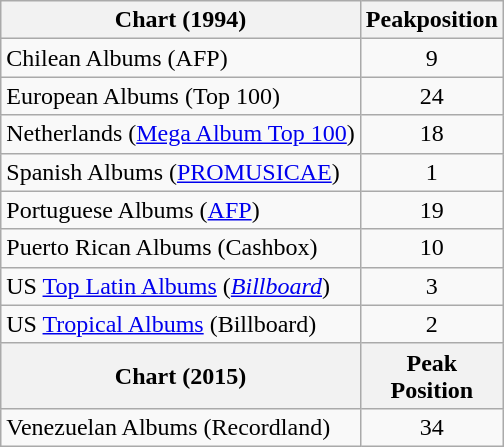<table class="wikitable">
<tr>
<th>Chart (1994)</th>
<th>Peakposition</th>
</tr>
<tr>
<td>Chilean Albums (AFP)</td>
<td align="center">9</td>
</tr>
<tr>
<td>European Albums (Top 100)</td>
<td align="center">24</td>
</tr>
<tr>
<td>Netherlands (<a href='#'>Mega Album Top 100</a>)</td>
<td align="center">18</td>
</tr>
<tr>
<td>Spanish Albums (<a href='#'>PROMUSICAE</a>)</td>
<td align="center">1</td>
</tr>
<tr>
<td>Portuguese Albums (<a href='#'>AFP</a>)</td>
<td align="center">19</td>
</tr>
<tr>
<td>Puerto Rican Albums (Cashbox)</td>
<td align="center">10</td>
</tr>
<tr>
<td>US <a href='#'>Top Latin Albums</a> (<a href='#'><em>Billboard</em></a>)</td>
<td align="center">3</td>
</tr>
<tr>
<td>US <a href='#'>Tropical Albums</a> (Billboard)</td>
<td align="center">2</td>
</tr>
<tr>
<th>Chart (2015)</th>
<th>Peak<br>Position</th>
</tr>
<tr>
<td>Venezuelan Albums (Recordland)</td>
<td align="center">34</td>
</tr>
</table>
